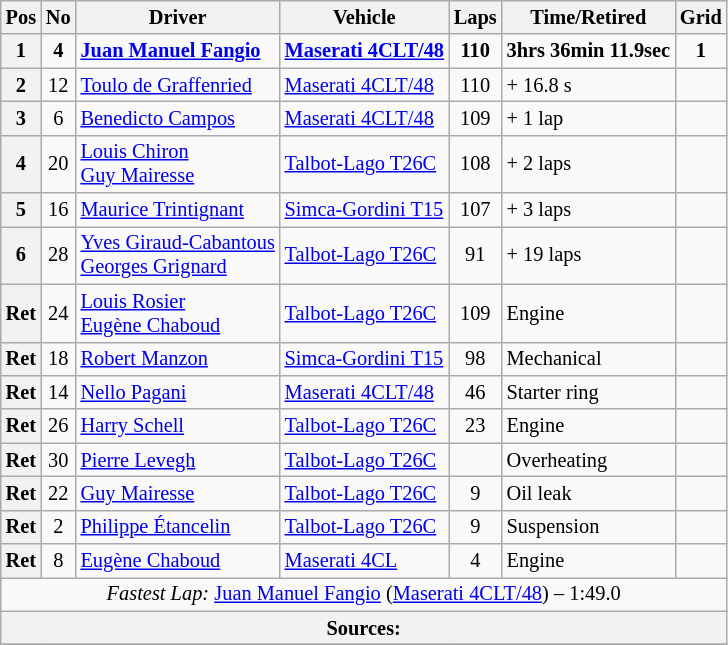<table class="wikitable" style="font-size: 85%;">
<tr>
<th>Pos</th>
<th>No</th>
<th>Driver</th>
<th>Vehicle</th>
<th>Laps</th>
<th>Time/Retired</th>
<th>Grid</th>
</tr>
<tr>
<th>1</th>
<td align="center"><strong>4</strong></td>
<td> <strong><a href='#'>Juan Manuel Fangio</a></strong></td>
<td><strong><a href='#'>Maserati 4CLT/48</a></strong></td>
<td align="center"><strong>110</strong></td>
<td><strong>3hrs 36min 11.9sec</strong></td>
<td align="center"><strong>1</strong></td>
</tr>
<tr>
<th>2</th>
<td align="center">12</td>
<td> <a href='#'>Toulo de Graffenried</a></td>
<td><a href='#'>Maserati 4CLT/48</a></td>
<td align="center">110</td>
<td>+ 16.8 s</td>
<td align="center"></td>
</tr>
<tr>
<th>3</th>
<td align="center">6</td>
<td> <a href='#'>Benedicto Campos</a></td>
<td><a href='#'>Maserati 4CLT/48</a></td>
<td align="center">109</td>
<td>+ 1 lap</td>
<td align="center"></td>
</tr>
<tr>
<th>4</th>
<td align="center">20</td>
<td> <a href='#'>Louis Chiron</a><br> <a href='#'>Guy Mairesse</a></td>
<td><a href='#'>Talbot-Lago T26C</a></td>
<td align="center">108</td>
<td>+ 2 laps</td>
<td align="center"></td>
</tr>
<tr>
<th>5</th>
<td align="center">16</td>
<td> <a href='#'>Maurice Trintignant</a></td>
<td><a href='#'>Simca-Gordini T15</a></td>
<td align="center">107</td>
<td>+ 3 laps</td>
<td align="center"></td>
</tr>
<tr>
<th>6</th>
<td align="center">28</td>
<td> <a href='#'>Yves Giraud-Cabantous</a><br> <a href='#'>Georges Grignard</a></td>
<td><a href='#'>Talbot-Lago T26C</a></td>
<td align="center">91</td>
<td>+ 19 laps</td>
<td align="center"></td>
</tr>
<tr>
<th>Ret</th>
<td align="center">24</td>
<td> <a href='#'>Louis Rosier</a><br> <a href='#'>Eugène Chaboud</a></td>
<td><a href='#'>Talbot-Lago T26C</a></td>
<td align="center">109</td>
<td>Engine</td>
<td align="center"></td>
</tr>
<tr>
<th>Ret</th>
<td align="center">18</td>
<td> <a href='#'>Robert Manzon</a></td>
<td><a href='#'>Simca-Gordini T15</a></td>
<td align="center">98</td>
<td>Mechanical</td>
<td align="center"></td>
</tr>
<tr>
<th>Ret</th>
<td align="center">14</td>
<td> <a href='#'>Nello Pagani</a></td>
<td><a href='#'>Maserati 4CLT/48</a></td>
<td align="center">46</td>
<td>Starter ring</td>
<td align="center"></td>
</tr>
<tr>
<th>Ret</th>
<td align="center">26</td>
<td> <a href='#'>Harry Schell</a></td>
<td><a href='#'>Talbot-Lago T26C</a></td>
<td align="center">23</td>
<td>Engine</td>
<td align="center"></td>
</tr>
<tr>
<th>Ret</th>
<td align="center">30</td>
<td> <a href='#'>Pierre Levegh</a></td>
<td><a href='#'>Talbot-Lago T26C</a></td>
<td align="center"></td>
<td>Overheating</td>
<td align="center"></td>
</tr>
<tr>
<th>Ret</th>
<td align="center">22</td>
<td> <a href='#'>Guy Mairesse</a></td>
<td><a href='#'>Talbot-Lago T26C</a></td>
<td align="center">9</td>
<td>Oil leak</td>
<td align="center"></td>
</tr>
<tr>
<th>Ret</th>
<td align="center">2</td>
<td> <a href='#'>Philippe Étancelin</a></td>
<td><a href='#'>Talbot-Lago T26C</a></td>
<td align="center">9</td>
<td>Suspension</td>
<td align="center"></td>
</tr>
<tr>
<th>Ret</th>
<td align="center">8</td>
<td> <a href='#'>Eugène Chaboud</a></td>
<td><a href='#'>Maserati 4CL</a></td>
<td align="center">4</td>
<td>Engine</td>
<td align="center"></td>
</tr>
<tr>
<td colspan="8" align="center"><em>Fastest Lap:</em> <a href='#'>Juan Manuel Fangio</a> (<a href='#'>Maserati 4CLT/48</a>) – 1:49.0</td>
</tr>
<tr>
<th colspan="8">Sources: </th>
</tr>
<tr>
</tr>
</table>
